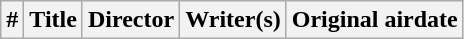<table class="wikitable plainrowheaders">
<tr>
<th>#</th>
<th>Title</th>
<th>Director</th>
<th>Writer(s)</th>
<th>Original airdate<br>














</th>
</tr>
</table>
